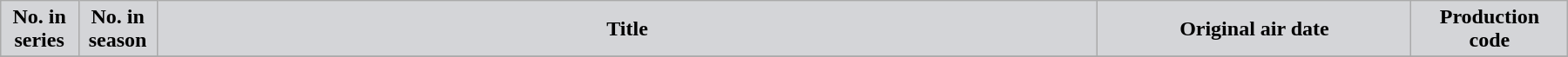<table class="wikitable plainrowheaders" width="95%" style="margin:auto;">
<tr>
<th width="5%" style="background-color: #d4d5d8; color:#000000;">No. in<br>series</th>
<th width="5%" style="background-color: #d4d5d8; color:#000000;">No. in<br>season</th>
<th style="background-color: #d4d5d8; color:#000000;">Title</th>
<th width="20%" style="background-color: #d4d5d8; color:#000000;">Original air date</th>
<th width="10%" style="background-color: #d4d5d8; color:#000000;">Production<br>code</th>
</tr>
<tr }>
</tr>
</table>
